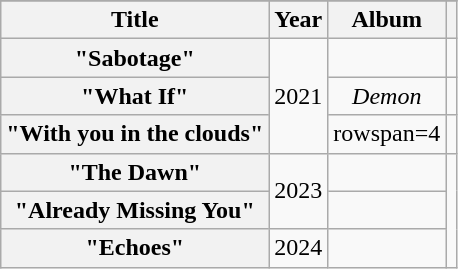<table class="wikitable plainrowheaders">
<tr>
</tr>
<tr>
<th scope="col">Title</th>
<th scope="col">Year</th>
<th scope="col">Album</th>
<th scope="col"></th>
</tr>
<tr>
<th scope="row">"Sabotage"<br></th>
<td rowspan="3">2021</td>
<td></td>
<td align="center"></td>
</tr>
<tr>
<th scope="row">"What If"<br></th>
<td align="center"><em>Demon</em></td>
<td align="center"></td>
</tr>
<tr>
<th scope="row">"With you in the clouds"<br></th>
<td>rowspan=4 </td>
<td></td>
</tr>
<tr>
<th scope="row">"The Dawn"<br></th>
<td rowspan="2">2023</td>
<td></td>
</tr>
<tr>
<th scope="row">"Already Missing You"<br></th>
<td></td>
</tr>
<tr>
<th scope="row">"Echoes"<br></th>
<td>2024</td>
<td align="center"></td>
</tr>
</table>
